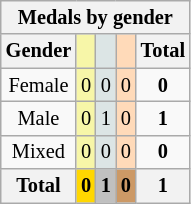<table class=wikitable style=font-size:85%;text-align:center>
<tr>
<th colspan=5>Medals by gender</th>
</tr>
<tr>
<th>Gender</th>
<td bgcolor=F7F6A8></td>
<td bgcolor=DCE5E5></td>
<td bgcolor=FFDAB9></td>
<th>Total</th>
</tr>
<tr>
<td>Female</td>
<td bgcolor=F7F6A8>0</td>
<td bgcolor=DCE5E5>0</td>
<td bgcolor=FFDAB9>0</td>
<td><strong>0</strong></td>
</tr>
<tr>
<td>Male</td>
<td bgcolor=F7F6A8>0</td>
<td bgcolor=DCE5E5>1</td>
<td bgcolor=FFDAB9>0</td>
<td><strong>1</strong></td>
</tr>
<tr>
<td>Mixed</td>
<td bgcolor=F7F6A8>0</td>
<td bgcolor=DCE5E5>0</td>
<td bgcolor=FFDAB9>0</td>
<td><strong>0</strong></td>
</tr>
<tr>
<th>Total</th>
<th style=background:gold>0</th>
<th style=background:silver>1</th>
<th style=background:#c96>0</th>
<th>1</th>
</tr>
</table>
